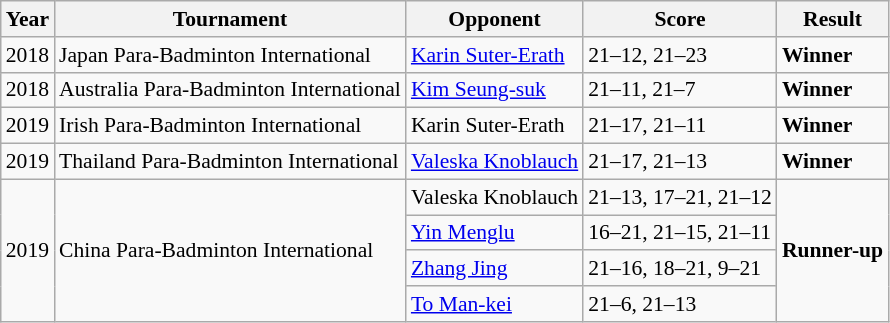<table class="sortable wikitable" style="font-size: 90%;">
<tr>
<th>Year</th>
<th>Tournament</th>
<th>Opponent</th>
<th>Score</th>
<th>Result</th>
</tr>
<tr>
<td align="center">2018</td>
<td align="left">Japan Para-Badminton International</td>
<td align="left"> <a href='#'>Karin Suter-Erath</a></td>
<td align="left">21–12, 21–23</td>
<td> <strong>Winner</strong></td>
</tr>
<tr>
<td align="center">2018</td>
<td align="left">Australia Para-Badminton International</td>
<td align="left"> <a href='#'>Kim Seung-suk</a></td>
<td align="left">21–11, 21–7</td>
<td> <strong>Winner</strong></td>
</tr>
<tr>
<td align="center">2019</td>
<td align="left">Irish Para-Badminton International</td>
<td align="left"> Karin Suter-Erath</td>
<td align="left">21–17, 21–11</td>
<td> <strong>Winner</strong></td>
</tr>
<tr>
<td align="center">2019</td>
<td align="left">Thailand Para-Badminton International</td>
<td align="left"> <a href='#'>Valeska Knoblauch</a></td>
<td align="left">21–17, 21–13</td>
<td> <strong>Winner</strong></td>
</tr>
<tr>
<td rowspan="4" align="center">2019</td>
<td rowspan="4" align="left">China Para-Badminton International</td>
<td align="left"> Valeska Knoblauch</td>
<td align="left">21–13, 17–21, 21–12</td>
<td rowspan="4"> <strong>Runner-up</strong></td>
</tr>
<tr>
<td align="left"> <a href='#'>Yin Menglu</a></td>
<td align="left">16–21, 21–15, 21–11</td>
</tr>
<tr>
<td align="left"> <a href='#'>Zhang Jing</a></td>
<td align="left">21–16, 18–21, 9–21</td>
</tr>
<tr>
<td align="left"> <a href='#'>To Man-kei</a></td>
<td align="left">21–6, 21–13</td>
</tr>
</table>
